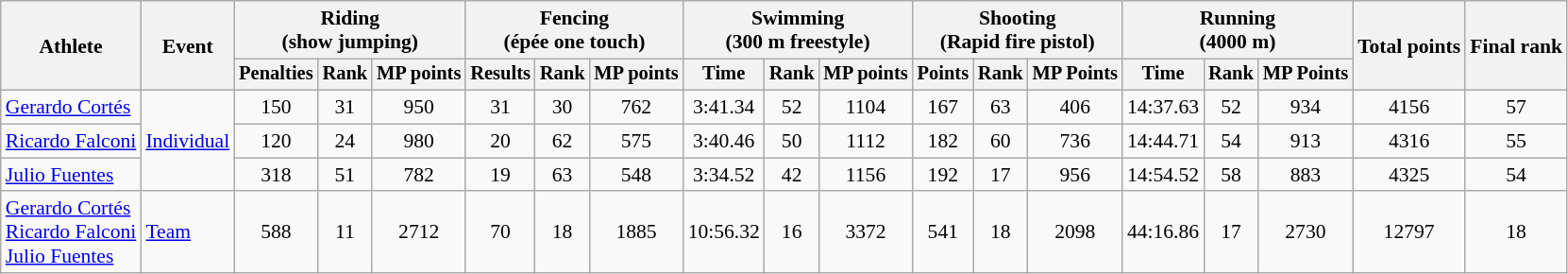<table class="wikitable" style="font-size:90%">
<tr>
<th rowspan="2">Athlete</th>
<th rowspan="2">Event</th>
<th colspan=3>Riding<br><span>(show jumping)</span></th>
<th colspan=3>Fencing<br><span>(épée one touch)</span></th>
<th colspan=3>Swimming<br><span>(300 m freestyle)</span></th>
<th colspan=3>Shooting<br><span>(Rapid fire pistol)</span></th>
<th colspan=3>Running<br><span>(4000 m)</span></th>
<th rowspan=2>Total points</th>
<th rowspan=2>Final rank</th>
</tr>
<tr style="font-size:95%">
<th>Penalties</th>
<th>Rank</th>
<th>MP points</th>
<th>Results</th>
<th>Rank</th>
<th>MP points</th>
<th>Time</th>
<th>Rank</th>
<th>MP points</th>
<th>Points</th>
<th>Rank</th>
<th>MP Points</th>
<th>Time</th>
<th>Rank</th>
<th>MP Points</th>
</tr>
<tr align=center>
<td align=left><a href='#'>Gerardo Cortés</a></td>
<td align=left rowspan=3><a href='#'>Individual</a></td>
<td>150</td>
<td>31</td>
<td>950</td>
<td>31</td>
<td>30</td>
<td>762</td>
<td>3:41.34</td>
<td>52</td>
<td>1104</td>
<td>167</td>
<td>63</td>
<td>406</td>
<td>14:37.63</td>
<td>52</td>
<td>934</td>
<td>4156</td>
<td>57</td>
</tr>
<tr align=center>
<td align=left><a href='#'>Ricardo Falconi</a></td>
<td>120</td>
<td>24</td>
<td>980</td>
<td>20</td>
<td>62</td>
<td>575</td>
<td>3:40.46</td>
<td>50</td>
<td>1112</td>
<td>182</td>
<td>60</td>
<td>736</td>
<td>14:44.71</td>
<td>54</td>
<td>913</td>
<td>4316</td>
<td>55</td>
</tr>
<tr align=center>
<td align=left><a href='#'>Julio Fuentes</a></td>
<td>318</td>
<td>51</td>
<td>782</td>
<td>19</td>
<td>63</td>
<td>548</td>
<td>3:34.52</td>
<td>42</td>
<td>1156</td>
<td>192</td>
<td>17</td>
<td>956</td>
<td>14:54.52</td>
<td>58</td>
<td>883</td>
<td>4325</td>
<td>54</td>
</tr>
<tr align=center>
<td align=left><a href='#'>Gerardo Cortés</a><br><a href='#'>Ricardo Falconi</a><br><a href='#'>Julio Fuentes</a></td>
<td align=left><a href='#'>Team</a></td>
<td>588</td>
<td>11</td>
<td>2712</td>
<td>70</td>
<td>18</td>
<td>1885</td>
<td>10:56.32</td>
<td>16</td>
<td>3372</td>
<td>541</td>
<td>18</td>
<td>2098</td>
<td>44:16.86</td>
<td>17</td>
<td>2730</td>
<td>12797</td>
<td>18</td>
</tr>
</table>
